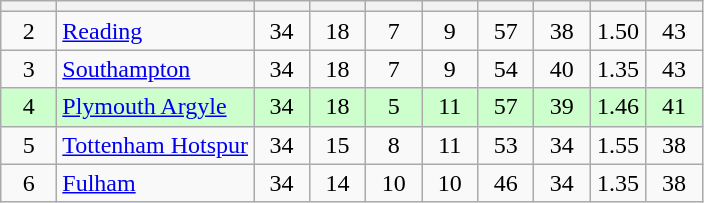<table class="wikitable" style="text-align: center;">
<tr>
<th width=30></th>
<th></th>
<th width=30></th>
<th width=30></th>
<th width=30></th>
<th width=30></th>
<th width=30></th>
<th width=30></th>
<th width=30></th>
<th width=30></th>
</tr>
<tr>
<td>2</td>
<td align=left><a href='#'>Reading</a></td>
<td>34</td>
<td>18</td>
<td>7</td>
<td>9</td>
<td>57</td>
<td>38</td>
<td>1.50</td>
<td>43</td>
</tr>
<tr>
<td>3</td>
<td align=left><a href='#'>Southampton</a></td>
<td>34</td>
<td>18</td>
<td>7</td>
<td>9</td>
<td>54</td>
<td>40</td>
<td>1.35</td>
<td>43</td>
</tr>
<tr bgcolor=#CCFFCC>
<td>4</td>
<td align=left><a href='#'>Plymouth Argyle</a></td>
<td>34</td>
<td>18</td>
<td>5</td>
<td>11</td>
<td>57</td>
<td>39</td>
<td>1.46</td>
<td>41</td>
</tr>
<tr>
<td>5</td>
<td align=left><a href='#'>Tottenham Hotspur</a></td>
<td>34</td>
<td>15</td>
<td>8</td>
<td>11</td>
<td>53</td>
<td>34</td>
<td>1.55</td>
<td>38</td>
</tr>
<tr>
<td>6</td>
<td align=left><a href='#'>Fulham</a></td>
<td>34</td>
<td>14</td>
<td>10</td>
<td>10</td>
<td>46</td>
<td>34</td>
<td>1.35</td>
<td>38</td>
</tr>
</table>
